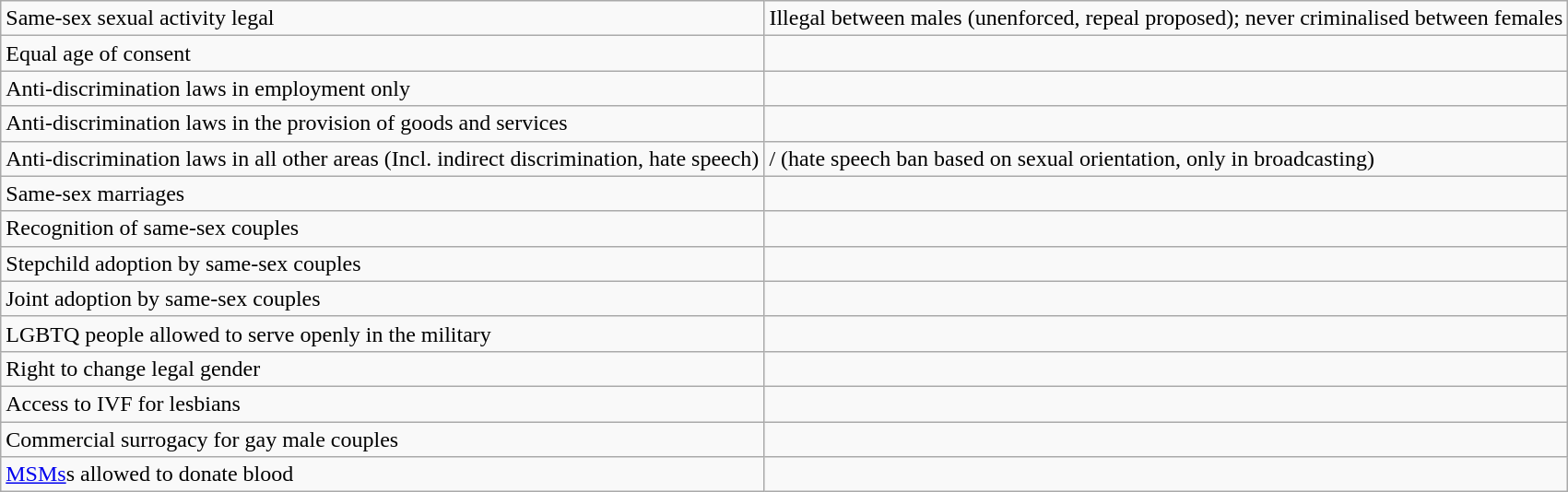<table class="wikitable">
<tr>
<td>Same-sex sexual activity legal</td>
<td> Illegal between males (unenforced, repeal proposed); never criminalised between females</td>
</tr>
<tr>
<td>Equal age of consent</td>
<td></td>
</tr>
<tr>
<td>Anti-discrimination laws in employment only</td>
<td></td>
</tr>
<tr>
<td>Anti-discrimination laws in the provision of goods and services</td>
<td></td>
</tr>
<tr>
<td>Anti-discrimination laws in all other areas (Incl. indirect discrimination, hate speech)</td>
<td>/ (hate speech ban based on sexual orientation, only in broadcasting)</td>
</tr>
<tr>
<td>Same-sex marriages</td>
<td></td>
</tr>
<tr>
<td>Recognition of same-sex couples</td>
<td></td>
</tr>
<tr>
<td>Stepchild adoption by same-sex couples</td>
<td></td>
</tr>
<tr>
<td>Joint adoption by same-sex couples</td>
<td></td>
</tr>
<tr>
<td>LGBTQ people allowed to serve openly in the military</td>
<td></td>
</tr>
<tr>
<td>Right to change legal gender</td>
<td></td>
</tr>
<tr>
<td>Access to IVF for lesbians</td>
<td></td>
</tr>
<tr>
<td>Commercial surrogacy for gay male couples</td>
<td></td>
</tr>
<tr>
<td><a href='#'>MSMs</a>s allowed to donate blood</td>
<td></td>
</tr>
</table>
